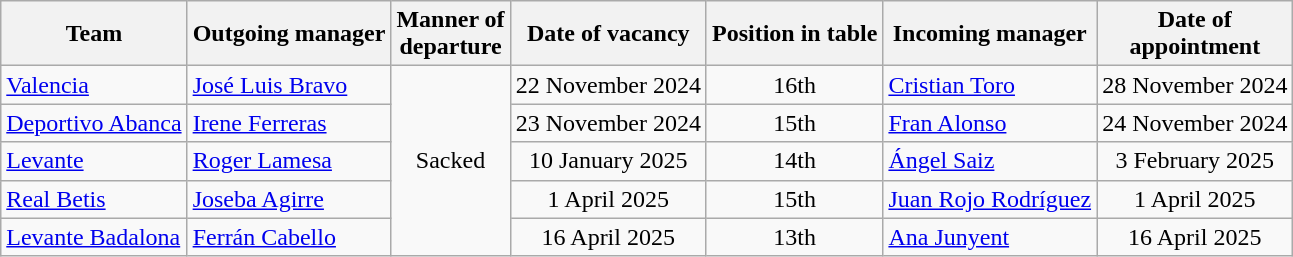<table class="wikitable sortable">
<tr>
<th>Team</th>
<th>Outgoing manager</th>
<th>Manner of<br>departure</th>
<th>Date of vacancy</th>
<th>Position in table</th>
<th>Incoming manager</th>
<th>Date of<br>appointment</th>
</tr>
<tr>
<td><a href='#'>Valencia</a></td>
<td> <a href='#'>José Luis Bravo</a></td>
<td rowspan="5" align="center">Sacked</td>
<td align="center">22 November 2024</td>
<td align="center">16th</td>
<td> <a href='#'>Cristian Toro</a></td>
<td align="center">28 November 2024</td>
</tr>
<tr>
<td><a href='#'>Deportivo Abanca</a></td>
<td> <a href='#'>Irene Ferreras</a></td>
<td align="center">23 November 2024</td>
<td align="center">15th</td>
<td> <a href='#'>Fran Alonso</a></td>
<td align="center">24 November 2024</td>
</tr>
<tr>
<td><a href='#'>Levante</a></td>
<td> <a href='#'>Roger Lamesa</a></td>
<td align="center">10 January 2025</td>
<td align="center">14th</td>
<td> <a href='#'>Ángel Saiz</a></td>
<td align="center">3 February 2025</td>
</tr>
<tr>
<td><a href='#'>Real Betis</a></td>
<td> <a href='#'>Joseba Agirre</a></td>
<td align="center">1 April 2025</td>
<td align="center">15th</td>
<td> <a href='#'>Juan Rojo Rodríguez</a></td>
<td align="center">1 April 2025</td>
</tr>
<tr>
<td><a href='#'>Levante Badalona</a></td>
<td> <a href='#'>Ferrán Cabello</a></td>
<td align="center">16 April 2025</td>
<td align="center">13th</td>
<td> <a href='#'>Ana Junyent</a></td>
<td align="center">16 April 2025</td>
</tr>
</table>
